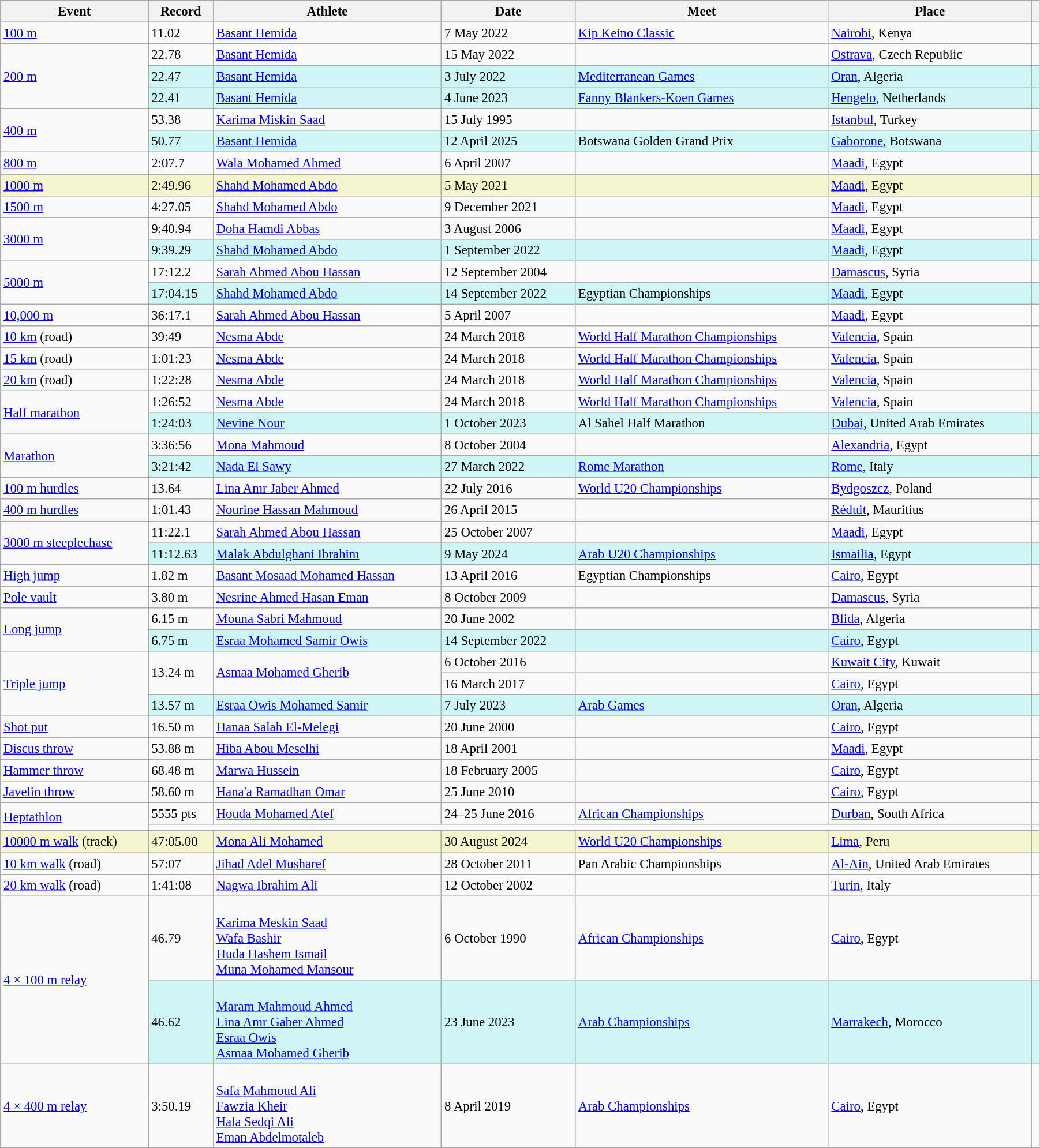<table class="wikitable" style="font-size:95%; width: 95%;">
<tr>
<th>Event</th>
<th>Record</th>
<th>Athlete</th>
<th>Date</th>
<th>Meet</th>
<th>Place</th>
<th></th>
</tr>
<tr>
<td><a href='#'>100 m</a></td>
<td>11.02  </td>
<td><a href='#'>Basant Hemida</a></td>
<td>7 May 2022</td>
<td><a href='#'>Kip Keino Classic</a></td>
<td><a href='#'>Nairobi</a>, Kenya</td>
<td></td>
</tr>
<tr>
<td rowspan=3><a href='#'>200 m</a></td>
<td>22.78 </td>
<td><a href='#'>Basant Hemida</a></td>
<td>15 May 2022</td>
<td></td>
<td><a href='#'>Ostrava</a>, Czech Republic</td>
<td></td>
</tr>
<tr bgcolor=#CEF6F5>
<td>22.47 </td>
<td><a href='#'>Basant Hemida</a></td>
<td>3 July 2022</td>
<td><a href='#'>Mediterranean Games</a></td>
<td><a href='#'>Oran</a>, Algeria</td>
<td></td>
</tr>
<tr bgcolor=#CEF6F5>
<td>22.41 </td>
<td><a href='#'>Basant Hemida</a></td>
<td>4 June 2023</td>
<td><a href='#'>Fanny Blankers-Koen Games</a></td>
<td><a href='#'>Hengelo</a>, Netherlands</td>
<td></td>
</tr>
<tr>
<td rowspan=2><a href='#'>400 m</a></td>
<td>53.38</td>
<td><a href='#'>Karima Miskin Saad</a></td>
<td>15 July 1995</td>
<td></td>
<td><a href='#'>Istanbul</a>, Turkey</td>
<td></td>
</tr>
<tr bgcolor=#CEF6F5>
<td>50.77 </td>
<td><a href='#'>Basant Hemida</a></td>
<td>12 April 2025</td>
<td>Botswana Golden Grand Prix</td>
<td><a href='#'>Gaborone</a>, Botswana</td>
<td></td>
</tr>
<tr>
<td><a href='#'>800 m</a></td>
<td>2:07.7 </td>
<td><a href='#'>Wala Mohamed Ahmed</a></td>
<td>6 April 2007</td>
<td></td>
<td><a href='#'>Maadi</a>, Egypt</td>
<td></td>
</tr>
<tr style="background:#f6F5CE;">
<td><a href='#'>1000 m</a></td>
<td>2:49.96</td>
<td><a href='#'>Shahd Mohamed Abdo</a></td>
<td>5 May 2021</td>
<td></td>
<td><a href='#'>Maadi</a>, Egypt</td>
<td></td>
</tr>
<tr>
<td><a href='#'>1500 m</a></td>
<td>4:27.05</td>
<td><a href='#'>Shahd Mohamed Abdo</a></td>
<td>9 December 2021</td>
<td></td>
<td><a href='#'>Maadi</a>, Egypt</td>
<td></td>
</tr>
<tr>
<td rowspan=2><a href='#'>3000 m</a></td>
<td>9:40.94</td>
<td><a href='#'>Doha Hamdi Abbas</a></td>
<td>3 August 2006</td>
<td></td>
<td><a href='#'>Maadi</a>, Egypt</td>
<td></td>
</tr>
<tr bgcolor="#CEF6F5">
<td>9:39.29</td>
<td><a href='#'>Shahd Mohamed Abdo</a></td>
<td>1 September 2022</td>
<td></td>
<td><a href='#'>Maadi</a>, Egypt</td>
<td></td>
</tr>
<tr>
<td rowspan=2><a href='#'>5000 m</a></td>
<td>17:12.2 </td>
<td><a href='#'>Sarah Ahmed Abou Hassan</a></td>
<td>12 September 2004</td>
<td></td>
<td><a href='#'>Damascus</a>, Syria</td>
<td></td>
</tr>
<tr bgcolor="#CEF6F5">
<td>17:04.15</td>
<td><a href='#'>Shahd Mohamed Abdo</a></td>
<td>14 September 2022</td>
<td>Egyptian Championships</td>
<td><a href='#'>Maadi</a>, Egypt</td>
<td></td>
</tr>
<tr>
<td><a href='#'>10,000 m</a></td>
<td>36:17.1 </td>
<td><a href='#'>Sarah Ahmed Abou Hassan</a></td>
<td>5 April 2007</td>
<td></td>
<td><a href='#'>Maadi</a>, Egypt</td>
<td></td>
</tr>
<tr>
<td><a href='#'>10 km</a> (road)</td>
<td>39:49</td>
<td><a href='#'>Nesma Abde</a></td>
<td>24 March 2018</td>
<td><a href='#'>World Half Marathon Championships</a></td>
<td><a href='#'>Valencia</a>, Spain</td>
<td></td>
</tr>
<tr>
<td><a href='#'>15 km</a> (road)</td>
<td>1:01:23</td>
<td><a href='#'>Nesma Abde</a></td>
<td>24 March 2018</td>
<td><a href='#'>World Half Marathon Championships</a></td>
<td><a href='#'>Valencia</a>, Spain</td>
<td></td>
</tr>
<tr>
<td><a href='#'>20 km</a> (road)</td>
<td>1:22:28</td>
<td><a href='#'>Nesma Abde</a></td>
<td>24 March 2018</td>
<td><a href='#'>World Half Marathon Championships</a></td>
<td><a href='#'>Valencia</a>, Spain</td>
<td></td>
</tr>
<tr>
<td rowspan=2><a href='#'>Half marathon</a></td>
<td>1:26:52 </td>
<td><a href='#'>Nesma Abde</a></td>
<td>24 March 2018</td>
<td><a href='#'>World Half Marathon Championships</a></td>
<td><a href='#'>Valencia</a>, Spain</td>
<td></td>
</tr>
<tr bgcolor="#CEF6F5">
<td>1:24:03 </td>
<td><a href='#'>Nevine Nour</a></td>
<td>1 October 2023</td>
<td>Al Sahel Half Marathon</td>
<td><a href='#'>Dubai</a>, United Arab Emirates</td>
<td></td>
</tr>
<tr>
<td rowspan=2><a href='#'>Marathon</a></td>
<td>3:36:56</td>
<td><a href='#'>Mona Mahmoud</a></td>
<td>8 October 2004</td>
<td></td>
<td><a href='#'>Alexandria</a>, Egypt</td>
<td></td>
</tr>
<tr bgcolor=#CEF6F5>
<td>3:21:42</td>
<td><a href='#'>Nada El Sawy</a></td>
<td>27 March 2022</td>
<td><a href='#'>Rome Marathon</a></td>
<td><a href='#'>Rome</a>, Italy</td>
<td></td>
</tr>
<tr>
<td><a href='#'>100 m hurdles</a></td>
<td>13.64 </td>
<td><a href='#'>Lina Amr Jaber Ahmed</a></td>
<td>22 July 2016</td>
<td><a href='#'>World U20 Championships</a></td>
<td><a href='#'>Bydgoszcz</a>, Poland</td>
<td></td>
</tr>
<tr>
<td><a href='#'>400 m hurdles</a></td>
<td>1:01.43</td>
<td><a href='#'>Nourine Hassan Mahmoud</a></td>
<td>26 April 2015</td>
<td></td>
<td><a href='#'>Réduit</a>, Mauritius</td>
<td></td>
</tr>
<tr>
<td rowspan=2><a href='#'>3000 m steeplechase</a></td>
<td>11:22.1 </td>
<td><a href='#'>Sarah Ahmed Abou Hassan</a></td>
<td>25 October 2007</td>
<td></td>
<td><a href='#'>Maadi</a>, Egypt</td>
<td></td>
</tr>
<tr bgcolor="#CEF6F5">
<td>11:12.63</td>
<td><a href='#'>Malak Abdulghani Ibrahim</a></td>
<td>9 May 2024</td>
<td><a href='#'>Arab U20 Championships</a></td>
<td><a href='#'>Ismailia</a>, Egypt</td>
<td></td>
</tr>
<tr>
<td><a href='#'>High jump</a></td>
<td>1.82 m</td>
<td><a href='#'>Basant Mosaad Mohamed Hassan</a></td>
<td>13 April 2016</td>
<td>Egyptian Championships</td>
<td><a href='#'>Cairo</a>, Egypt</td>
<td></td>
</tr>
<tr>
<td><a href='#'>Pole vault</a></td>
<td>3.80 m</td>
<td><a href='#'>Nesrine Ahmed Hasan Eman</a></td>
<td>8 October 2009</td>
<td></td>
<td><a href='#'>Damascus</a>, Syria</td>
<td></td>
</tr>
<tr>
<td rowspan=2><a href='#'>Long jump</a></td>
<td>6.15 m</td>
<td><a href='#'>Mouna Sabri Mahmoud</a></td>
<td>20 June 2002</td>
<td></td>
<td><a href='#'>Blida</a>, Algeria</td>
<td></td>
</tr>
<tr bgcolor="#CEF6F5">
<td>6.75 m</td>
<td><a href='#'>Esraa Mohamed Samir Owis</a></td>
<td>14 September 2022</td>
<td></td>
<td><a href='#'>Cairo</a>, Egypt</td>
<td></td>
</tr>
<tr>
<td rowspan=3><a href='#'>Triple jump</a></td>
<td rowspan=2>13.24 m </td>
<td rowspan=2><a href='#'>Asmaa Mohamed Gherib</a></td>
<td>6 October 2016</td>
<td></td>
<td><a href='#'>Kuwait City</a>, Kuwait</td>
<td></td>
</tr>
<tr>
<td>16 March 2017</td>
<td></td>
<td><a href='#'>Cairo</a>, Egypt</td>
<td></td>
</tr>
<tr bgcolor="#CEF6F5">
<td>13.57 m </td>
<td><a href='#'>Esraa Owis Mohamed Samir</a></td>
<td>7 July 2023</td>
<td><a href='#'>Arab Games</a></td>
<td><a href='#'>Oran</a>, Algeria</td>
<td></td>
</tr>
<tr>
<td><a href='#'>Shot put</a></td>
<td>16.50 m</td>
<td><a href='#'>Hanaa Salah El-Melegi</a></td>
<td>20 June 2000</td>
<td></td>
<td><a href='#'>Cairo</a>, Egypt</td>
<td></td>
</tr>
<tr>
<td><a href='#'>Discus throw</a></td>
<td>53.88 m</td>
<td><a href='#'>Hiba Abou Meselhi</a></td>
<td>18 April 2001</td>
<td></td>
<td><a href='#'>Maadi</a>, Egypt</td>
<td></td>
</tr>
<tr>
<td><a href='#'>Hammer throw</a></td>
<td>68.48 m</td>
<td><a href='#'>Marwa Hussein</a></td>
<td>18 February 2005</td>
<td></td>
<td><a href='#'>Cairo</a>, Egypt</td>
<td></td>
</tr>
<tr>
<td><a href='#'>Javelin throw</a></td>
<td>58.60 m</td>
<td><a href='#'>Hana'a Ramadhan Omar</a></td>
<td>25 June 2010</td>
<td></td>
<td><a href='#'>Cairo</a>, Egypt</td>
<td></td>
</tr>
<tr>
<td rowspan=2><a href='#'>Heptathlon</a></td>
<td>5555 pts</td>
<td><a href='#'>Houda Mohamed Atef</a></td>
<td>24–25 June 2016</td>
<td><a href='#'>African Championships</a></td>
<td><a href='#'>Durban</a>, South Africa</td>
<td></td>
</tr>
<tr>
<td colspan=5></td>
<td></td>
</tr>
<tr style="background:#f6F5CE;">
<td><a href='#'>10000 m walk</a> (track)</td>
<td>47:05.00</td>
<td><a href='#'>Mona Ali Mohamed</a></td>
<td>30 August 2024</td>
<td><a href='#'>World U20 Championships</a></td>
<td><a href='#'>Lima</a>, Peru</td>
<td></td>
</tr>
<tr>
<td><a href='#'>10 km walk</a> (road)</td>
<td>57:07</td>
<td><a href='#'>Jihad Adel Musharef</a></td>
<td>28 October 2011</td>
<td>Pan Arabic Championships</td>
<td><a href='#'>Al-Ain</a>, United Arab Emirates</td>
<td></td>
</tr>
<tr>
<td><a href='#'>20 km walk</a> (road)</td>
<td>1:41:08</td>
<td><a href='#'>Nagwa Ibrahim Ali</a></td>
<td>12 October 2002</td>
<td></td>
<td><a href='#'>Turin</a>, Italy</td>
<td></td>
</tr>
<tr>
<td rowspan=2><a href='#'>4 × 100 m relay</a></td>
<td>46.79</td>
<td><br><a href='#'>Karima Meskin Saad</a><br><a href='#'>Wafa Bashir</a><br><a href='#'>Huda Hashem Ismail</a><br><a href='#'>Muna Mohamed Mansour</a></td>
<td>6 October 1990</td>
<td><a href='#'>African Championships</a></td>
<td><a href='#'>Cairo</a>, Egypt</td>
<td></td>
</tr>
<tr bgcolor="#CEF6F5">
<td>46.62</td>
<td><br><a href='#'>Maram Mahmoud Ahmed</a><br><a href='#'>Lina Amr Gaber Ahmed</a><br><a href='#'>Esraa Owis</a><br><a href='#'>Asmaa Mohamed Gherib</a></td>
<td>23 June 2023</td>
<td><a href='#'>Arab Championships</a></td>
<td><a href='#'>Marrakech</a>, Morocco</td>
<td></td>
</tr>
<tr>
<td><a href='#'>4 × 400 m relay</a></td>
<td>3:50.19</td>
<td><br><a href='#'>Safa Mahmoud Ali</a><br><a href='#'>Fawzia Kheir</a><br><a href='#'>Hala Sedqi Ali</a><br><a href='#'>Eman Abdelmotaleb</a></td>
<td>8 April 2019</td>
<td><a href='#'>Arab Championships</a></td>
<td><a href='#'>Cairo</a>, Egypt</td>
<td></td>
</tr>
</table>
